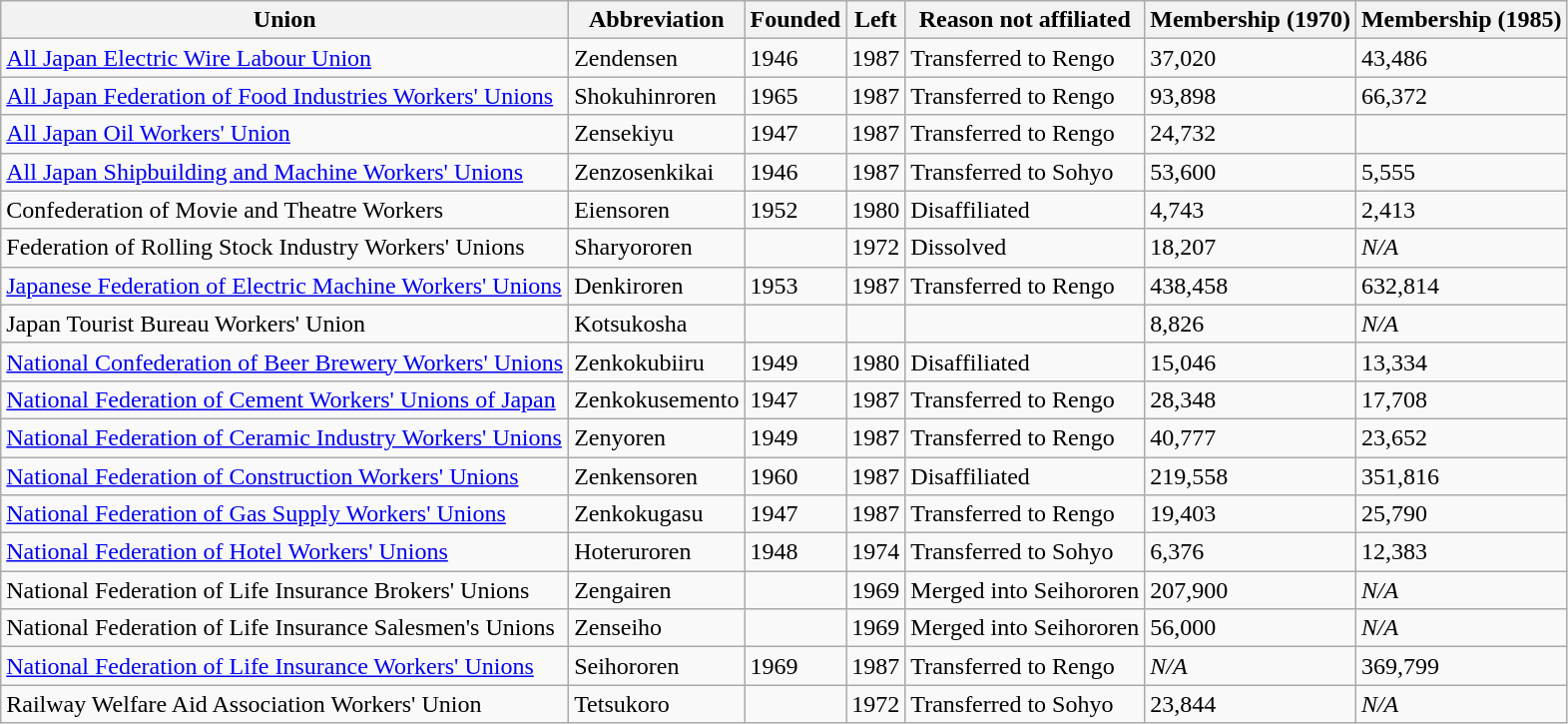<table class="wikitable sortable">
<tr>
<th>Union</th>
<th>Abbreviation</th>
<th>Founded</th>
<th>Left</th>
<th>Reason not affiliated</th>
<th>Membership (1970)</th>
<th>Membership (1985)</th>
</tr>
<tr>
<td><a href='#'>All Japan Electric Wire Labour Union</a></td>
<td>Zendensen</td>
<td>1946</td>
<td>1987</td>
<td>Transferred to Rengo</td>
<td>37,020</td>
<td>43,486</td>
</tr>
<tr>
<td><a href='#'>All Japan Federation of Food Industries Workers' Unions</a></td>
<td>Shokuhinroren</td>
<td>1965</td>
<td>1987</td>
<td>Transferred to Rengo</td>
<td>93,898</td>
<td>66,372</td>
</tr>
<tr>
<td><a href='#'>All Japan Oil Workers' Union</a></td>
<td>Zensekiyu</td>
<td>1947</td>
<td>1987</td>
<td>Transferred to Rengo</td>
<td>24,732</td>
<td></td>
</tr>
<tr>
<td><a href='#'>All Japan Shipbuilding and Machine Workers' Unions</a></td>
<td>Zenzosenkikai</td>
<td>1946</td>
<td>1987</td>
<td>Transferred to Sohyo</td>
<td>53,600</td>
<td>5,555</td>
</tr>
<tr>
<td>Confederation of Movie and Theatre Workers</td>
<td>Eiensoren</td>
<td>1952</td>
<td>1980</td>
<td>Disaffiliated</td>
<td>4,743</td>
<td>2,413</td>
</tr>
<tr>
<td>Federation of Rolling Stock Industry Workers' Unions</td>
<td>Sharyororen</td>
<td></td>
<td>1972</td>
<td>Dissolved</td>
<td>18,207</td>
<td><em>N/A</em></td>
</tr>
<tr>
<td><a href='#'>Japanese Federation of Electric Machine Workers' Unions</a></td>
<td>Denkiroren</td>
<td>1953</td>
<td>1987</td>
<td>Transferred to Rengo</td>
<td>438,458</td>
<td>632,814</td>
</tr>
<tr>
<td>Japan Tourist Bureau Workers' Union</td>
<td>Kotsukosha</td>
<td></td>
<td></td>
<td></td>
<td>8,826</td>
<td><em>N/A</em></td>
</tr>
<tr>
<td><a href='#'>National Confederation of Beer Brewery Workers' Unions</a></td>
<td>Zenkokubiiru</td>
<td>1949</td>
<td>1980</td>
<td>Disaffiliated</td>
<td>15,046</td>
<td>13,334</td>
</tr>
<tr>
<td><a href='#'>National Federation of Cement Workers' Unions of Japan</a></td>
<td>Zenkokusemento</td>
<td>1947</td>
<td>1987</td>
<td>Transferred to Rengo</td>
<td>28,348</td>
<td>17,708</td>
</tr>
<tr>
<td><a href='#'>National Federation of Ceramic Industry Workers' Unions</a></td>
<td>Zenyoren</td>
<td>1949</td>
<td>1987</td>
<td>Transferred to Rengo</td>
<td>40,777</td>
<td>23,652</td>
</tr>
<tr>
<td><a href='#'>National Federation of Construction Workers' Unions</a></td>
<td>Zenkensoren</td>
<td>1960</td>
<td>1987</td>
<td>Disaffiliated</td>
<td>219,558</td>
<td>351,816</td>
</tr>
<tr>
<td><a href='#'>National Federation of Gas Supply Workers' Unions</a></td>
<td>Zenkokugasu</td>
<td>1947</td>
<td>1987</td>
<td>Transferred to Rengo</td>
<td>19,403</td>
<td>25,790</td>
</tr>
<tr>
<td><a href='#'>National Federation of Hotel Workers' Unions</a></td>
<td>Hoteruroren</td>
<td>1948</td>
<td>1974</td>
<td>Transferred to Sohyo</td>
<td>6,376</td>
<td>12,383</td>
</tr>
<tr>
<td>National Federation of Life Insurance Brokers' Unions</td>
<td>Zengairen</td>
<td></td>
<td>1969</td>
<td>Merged into Seihororen</td>
<td>207,900</td>
<td><em>N/A</em></td>
</tr>
<tr>
<td>National Federation of Life Insurance Salesmen's Unions</td>
<td>Zenseiho</td>
<td></td>
<td>1969</td>
<td>Merged into Seihororen</td>
<td>56,000</td>
<td><em>N/A</em></td>
</tr>
<tr>
<td><a href='#'>National Federation of Life Insurance Workers' Unions</a></td>
<td>Seihororen</td>
<td>1969</td>
<td>1987</td>
<td>Transferred to Rengo</td>
<td><em>N/A</em></td>
<td>369,799</td>
</tr>
<tr>
<td>Railway Welfare Aid Association Workers' Union</td>
<td>Tetsukoro</td>
<td></td>
<td>1972</td>
<td>Transferred to Sohyo</td>
<td>23,844</td>
<td><em>N/A</em></td>
</tr>
</table>
